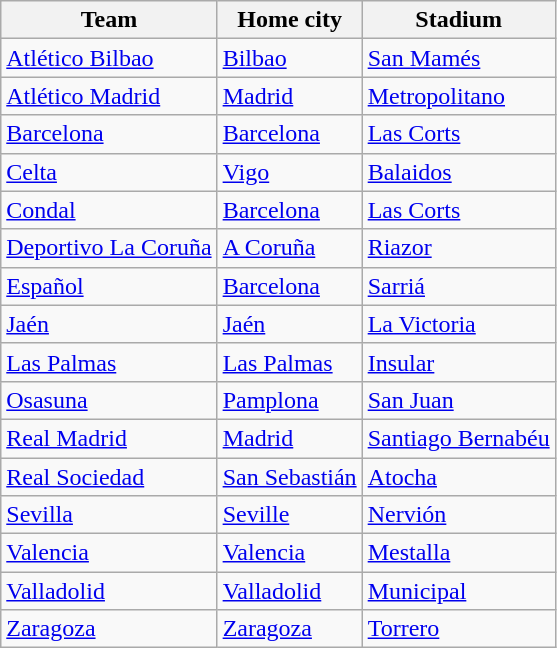<table class="wikitable sortable" style="text-align: left;">
<tr>
<th>Team</th>
<th>Home city</th>
<th>Stadium</th>
</tr>
<tr>
<td><a href='#'>Atlético Bilbao</a></td>
<td><a href='#'>Bilbao</a></td>
<td><a href='#'>San Mamés</a></td>
</tr>
<tr>
<td><a href='#'>Atlético Madrid</a></td>
<td><a href='#'>Madrid</a></td>
<td><a href='#'>Metropolitano</a></td>
</tr>
<tr>
<td><a href='#'>Barcelona</a></td>
<td><a href='#'>Barcelona</a></td>
<td><a href='#'>Las Corts</a></td>
</tr>
<tr>
<td><a href='#'>Celta</a></td>
<td><a href='#'>Vigo</a></td>
<td><a href='#'>Balaidos</a></td>
</tr>
<tr>
<td><a href='#'>Condal</a></td>
<td><a href='#'>Barcelona</a></td>
<td><a href='#'>Las Corts</a></td>
</tr>
<tr>
<td><a href='#'>Deportivo La Coruña</a></td>
<td><a href='#'>A Coruña</a></td>
<td><a href='#'>Riazor</a></td>
</tr>
<tr>
<td><a href='#'>Español</a></td>
<td><a href='#'>Barcelona</a></td>
<td><a href='#'>Sarriá</a></td>
</tr>
<tr>
<td><a href='#'>Jaén</a></td>
<td><a href='#'>Jaén</a></td>
<td><a href='#'>La Victoria</a></td>
</tr>
<tr>
<td><a href='#'>Las Palmas</a></td>
<td><a href='#'>Las Palmas</a></td>
<td><a href='#'>Insular</a></td>
</tr>
<tr>
<td><a href='#'>Osasuna</a></td>
<td><a href='#'>Pamplona</a></td>
<td><a href='#'>San Juan</a></td>
</tr>
<tr>
<td><a href='#'>Real Madrid</a></td>
<td><a href='#'>Madrid</a></td>
<td><a href='#'>Santiago Bernabéu</a></td>
</tr>
<tr>
<td><a href='#'>Real Sociedad</a></td>
<td><a href='#'>San Sebastián</a></td>
<td><a href='#'>Atocha</a></td>
</tr>
<tr>
<td><a href='#'>Sevilla</a></td>
<td><a href='#'>Seville</a></td>
<td><a href='#'>Nervión</a></td>
</tr>
<tr>
<td><a href='#'>Valencia</a></td>
<td><a href='#'>Valencia</a></td>
<td><a href='#'>Mestalla</a></td>
</tr>
<tr>
<td><a href='#'>Valladolid</a></td>
<td><a href='#'>Valladolid</a></td>
<td><a href='#'>Municipal</a></td>
</tr>
<tr>
<td><a href='#'>Zaragoza</a></td>
<td><a href='#'>Zaragoza</a></td>
<td><a href='#'>Torrero</a></td>
</tr>
</table>
